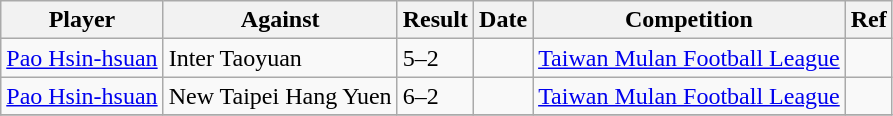<table class="wikitable">
<tr>
<th>Player</th>
<th>Against</th>
<th>Result</th>
<th>Date</th>
<th>Competition</th>
<th>Ref</th>
</tr>
<tr>
<td> <a href='#'>Pao Hsin-hsuan</a></td>
<td>Inter Taoyuan</td>
<td>5–2</td>
<td></td>
<td><a href='#'>Taiwan Mulan Football League</a></td>
<td></td>
</tr>
<tr>
<td> <a href='#'>Pao Hsin-hsuan</a></td>
<td>New Taipei Hang Yuen</td>
<td>6–2</td>
<td></td>
<td><a href='#'>Taiwan Mulan Football League</a></td>
<td></td>
</tr>
<tr>
</tr>
</table>
